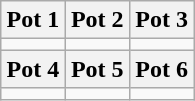<table class="wikitable">
<tr>
<th width=33%>Pot 1</th>
<th width=33%>Pot 2</th>
<th width=33%>Pot 3</th>
</tr>
<tr>
<td></td>
<td></td>
<td></td>
</tr>
<tr>
<th>Pot 4</th>
<th>Pot 5</th>
<th>Pot 6</th>
</tr>
<tr>
<td></td>
<td></td>
<td></td>
</tr>
</table>
